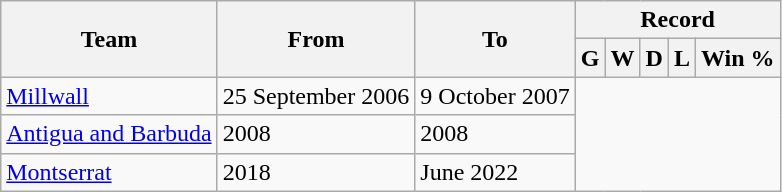<table class="wikitable" style="text-align: center">
<tr>
<th rowspan="2">Team</th>
<th rowspan="2">From</th>
<th rowspan="2">To</th>
<th colspan="5">Record</th>
</tr>
<tr>
<th>G</th>
<th>W</th>
<th>D</th>
<th>L</th>
<th>Win %</th>
</tr>
<tr>
<td align=left><a href='#'>Millwall</a></td>
<td align=left>25 September 2006</td>
<td align=left>9 October 2007<br></td>
</tr>
<tr>
<td align=left><a href='#'>Antigua and Barbuda</a></td>
<td align=left>2008</td>
<td align=left>2008<br></td>
</tr>
<tr>
<td align=left><a href='#'>Montserrat</a></td>
<td align=left>2018</td>
<td align=left>June 2022<br></td>
</tr>
</table>
